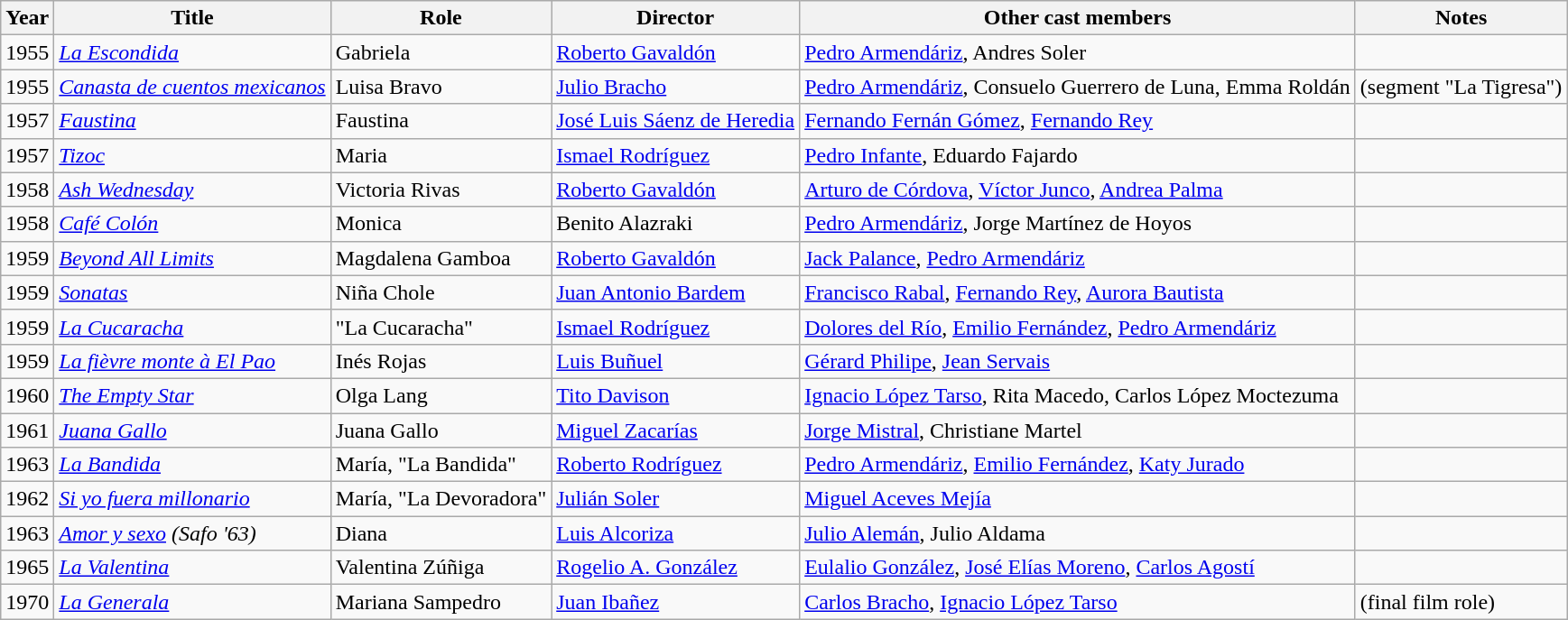<table class="wikitable">
<tr>
<th>Year</th>
<th>Title</th>
<th>Role</th>
<th>Director</th>
<th>Other cast members</th>
<th>Notes</th>
</tr>
<tr>
<td>1955</td>
<td><em><a href='#'>La Escondida</a></em></td>
<td>Gabriela</td>
<td><a href='#'>Roberto Gavaldón</a></td>
<td><a href='#'>Pedro Armendáriz</a>, Andres Soler</td>
<td></td>
</tr>
<tr>
<td>1955</td>
<td><em><a href='#'>Canasta de cuentos mexicanos</a></em></td>
<td>Luisa Bravo</td>
<td><a href='#'>Julio Bracho</a></td>
<td><a href='#'>Pedro Armendáriz</a>, Consuelo Guerrero de Luna, Emma Roldán</td>
<td>(segment "La Tigresa")</td>
</tr>
<tr>
<td>1957</td>
<td><em><a href='#'>Faustina</a></em></td>
<td>Faustina</td>
<td><a href='#'>José Luis Sáenz de Heredia</a></td>
<td><a href='#'>Fernando Fernán Gómez</a>, <a href='#'>Fernando Rey</a></td>
<td></td>
</tr>
<tr>
<td>1957</td>
<td><em><a href='#'>Tizoc</a></em></td>
<td>Maria</td>
<td><a href='#'>Ismael Rodríguez</a></td>
<td><a href='#'>Pedro Infante</a>, Eduardo Fajardo</td>
<td></td>
</tr>
<tr>
<td>1958</td>
<td><em><a href='#'>Ash Wednesday</a></em></td>
<td>Victoria Rivas</td>
<td><a href='#'>Roberto Gavaldón</a></td>
<td><a href='#'>Arturo de Córdova</a>, <a href='#'>Víctor Junco</a>, <a href='#'>Andrea Palma</a></td>
<td></td>
</tr>
<tr>
<td>1958</td>
<td><em><a href='#'>Café Colón</a></em></td>
<td>Monica</td>
<td>Benito Alazraki</td>
<td><a href='#'>Pedro Armendáriz</a>, Jorge Martínez de Hoyos</td>
<td></td>
</tr>
<tr>
<td>1959</td>
<td><em><a href='#'>Beyond All Limits</a></em></td>
<td>Magdalena Gamboa</td>
<td><a href='#'>Roberto Gavaldón</a></td>
<td><a href='#'>Jack Palance</a>, <a href='#'>Pedro Armendáriz</a></td>
<td></td>
</tr>
<tr>
<td>1959</td>
<td><em><a href='#'>Sonatas</a></em></td>
<td>Niña Chole</td>
<td><a href='#'>Juan Antonio Bardem</a></td>
<td><a href='#'>Francisco Rabal</a>, <a href='#'>Fernando Rey</a>, <a href='#'>Aurora Bautista</a></td>
<td></td>
</tr>
<tr>
<td>1959</td>
<td><em><a href='#'>La Cucaracha</a></em></td>
<td>"La Cucaracha"</td>
<td><a href='#'>Ismael Rodríguez</a></td>
<td><a href='#'>Dolores del Río</a>, <a href='#'>Emilio Fernández</a>, <a href='#'>Pedro Armendáriz</a></td>
<td></td>
</tr>
<tr>
<td>1959</td>
<td><em><a href='#'>La fièvre monte à El Pao</a></em></td>
<td>Inés Rojas</td>
<td><a href='#'>Luis Buñuel</a></td>
<td><a href='#'>Gérard Philipe</a>, <a href='#'>Jean Servais</a></td>
<td></td>
</tr>
<tr>
<td>1960</td>
<td><em><a href='#'>The Empty Star</a></em></td>
<td>Olga Lang</td>
<td><a href='#'>Tito Davison</a></td>
<td><a href='#'>Ignacio López Tarso</a>, Rita Macedo, Carlos López Moctezuma</td>
<td></td>
</tr>
<tr>
<td>1961</td>
<td><em><a href='#'>Juana Gallo</a></em></td>
<td>Juana Gallo</td>
<td><a href='#'>Miguel Zacarías</a></td>
<td><a href='#'>Jorge Mistral</a>, Christiane Martel</td>
<td></td>
</tr>
<tr>
<td>1963</td>
<td><em><a href='#'>La Bandida</a></em></td>
<td>María, "La Bandida"</td>
<td><a href='#'>Roberto Rodríguez</a></td>
<td><a href='#'>Pedro Armendáriz</a>, <a href='#'>Emilio Fernández</a>, <a href='#'>Katy Jurado</a></td>
<td></td>
</tr>
<tr>
<td>1962</td>
<td><em><a href='#'>Si yo fuera millonario</a></em></td>
<td>María, "La Devoradora"</td>
<td><a href='#'>Julián Soler</a></td>
<td><a href='#'>Miguel Aceves Mejía</a></td>
<td></td>
</tr>
<tr>
<td>1963</td>
<td><em><a href='#'>Amor y sexo</a> (Safo '63)</em></td>
<td>Diana</td>
<td><a href='#'>Luis Alcoriza</a></td>
<td><a href='#'>Julio Alemán</a>, Julio Aldama</td>
<td></td>
</tr>
<tr>
<td>1965</td>
<td><em><a href='#'>La Valentina</a></em></td>
<td>Valentina Zúñiga</td>
<td><a href='#'>Rogelio A. González</a></td>
<td><a href='#'>Eulalio González</a>, <a href='#'>José Elías Moreno</a>, <a href='#'>Carlos Agostí</a></td>
<td></td>
</tr>
<tr>
<td>1970</td>
<td><em><a href='#'>La Generala</a></em></td>
<td>Mariana Sampedro</td>
<td><a href='#'>Juan Ibañez</a></td>
<td><a href='#'>Carlos Bracho</a>, <a href='#'>Ignacio López Tarso</a></td>
<td>(final film role)</td>
</tr>
</table>
